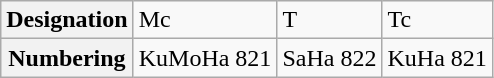<table class="wikitable">
<tr>
<th>Designation</th>
<td>Mc</td>
<td>T</td>
<td>Tc</td>
</tr>
<tr>
<th>Numbering</th>
<td>KuMoHa 821</td>
<td>SaHa 822</td>
<td>KuHa 821</td>
</tr>
</table>
